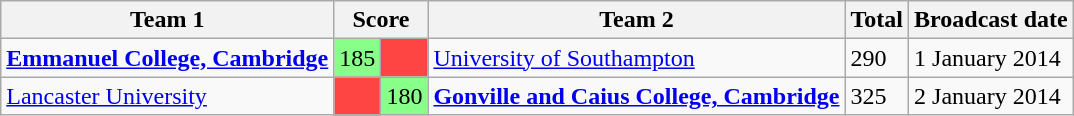<table class="wikitable">
<tr>
<th>Team 1</th>
<th colspan=2>Score</th>
<th>Team 2</th>
<th>Total</th>
<th>Broadcast date</th>
</tr>
<tr>
<td><strong><a href='#'>Emmanuel College, Cambridge</a></strong></td>
<td style="background:#88ff88">185</td>
<td style="background:#f44;"></td>
<td><a href='#'>University of Southampton</a></td>
<td>290</td>
<td>1 January 2014</td>
</tr>
<tr>
<td><a href='#'>Lancaster University</a></td>
<td style="background:#f44;"></td>
<td style="background:#88ff88">180</td>
<td><strong><a href='#'>Gonville and Caius College, Cambridge</a></strong></td>
<td>325</td>
<td>2 January 2014</td>
</tr>
</table>
